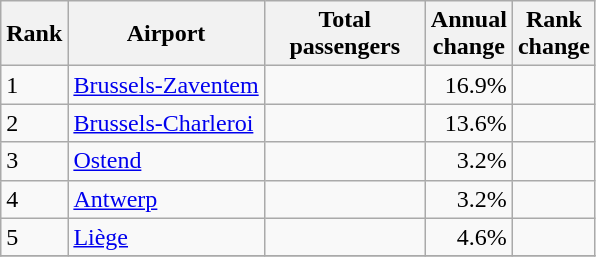<table class="wikitable">
<tr>
<th>Rank</th>
<th>Airport</th>
<th style="width:100px">Total<br>passengers</th>
<th>Annual<br>change</th>
<th>Rank<br>change</th>
</tr>
<tr>
<td>1</td>
<td><a href='#'>Brussels-Zaventem</a></td>
<td align="right"></td>
<td align="right">16.9%</td>
<td align="center"></td>
</tr>
<tr>
<td>2</td>
<td><a href='#'>Brussels-Charleroi</a></td>
<td align="right"></td>
<td align="right">13.6%</td>
<td align="center"></td>
</tr>
<tr>
<td>3</td>
<td><a href='#'>Ostend</a></td>
<td align="right"></td>
<td align="right">3.2%</td>
<td align="center"></td>
</tr>
<tr>
<td>4</td>
<td><a href='#'>Antwerp</a></td>
<td align="right"></td>
<td align="right">3.2%</td>
<td align="center"></td>
</tr>
<tr>
<td>5</td>
<td><a href='#'>Liège</a></td>
<td align="right"></td>
<td align="right">4.6%</td>
<td align="center"></td>
</tr>
<tr>
</tr>
</table>
